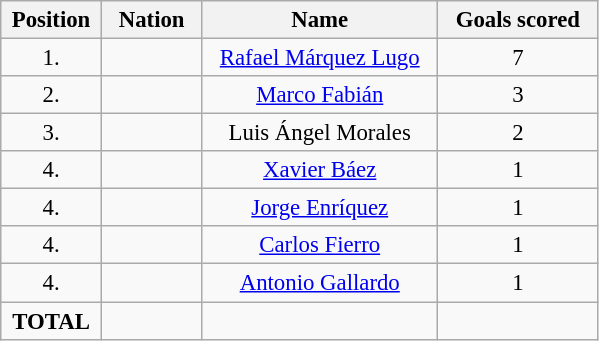<table class="wikitable" style="font-size: 95%; text-align: center;">
<tr>
<th width=60>Position</th>
<th width=60>Nation</th>
<th width=150>Name</th>
<th width=100>Goals scored</th>
</tr>
<tr>
<td>1.</td>
<td></td>
<td><a href='#'>Rafael Márquez Lugo</a></td>
<td>7</td>
</tr>
<tr>
<td>2.</td>
<td></td>
<td><a href='#'>Marco Fabián</a></td>
<td>3</td>
</tr>
<tr>
<td>3.</td>
<td></td>
<td>Luis Ángel Morales</td>
<td>2</td>
</tr>
<tr>
<td>4.</td>
<td></td>
<td><a href='#'>Xavier Báez</a></td>
<td>1</td>
</tr>
<tr>
<td>4.</td>
<td></td>
<td><a href='#'>Jorge Enríquez</a></td>
<td>1</td>
</tr>
<tr>
<td>4.</td>
<td></td>
<td><a href='#'>Carlos Fierro</a></td>
<td>1</td>
</tr>
<tr>
<td>4.</td>
<td></td>
<td><a href='#'>Antonio Gallardo</a></td>
<td>1</td>
</tr>
<tr>
<td><strong>TOTAL</strong></td>
<td></td>
<td></td>
<td></td>
</tr>
</table>
